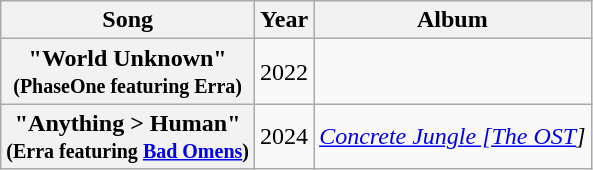<table class="wikitable plainrowheaders">
<tr>
<th>Song</th>
<th>Year</th>
<th>Album</th>
</tr>
<tr>
<th scope="row">"World Unknown" <br><small>(PhaseOne featuring Erra)</small></th>
<td style="text-align:center;">2022</td>
<td></td>
</tr>
<tr>
<th scope="row">"Anything > Human"<br><small>(Erra featuring <a href='#'>Bad Omens</a>)</small></th>
<td style="text-align:center;">2024</td>
<td><em><a href='#'>Concrete Jungle [The OST</a>]</em></td>
</tr>
</table>
